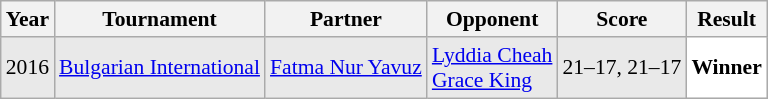<table class="sortable wikitable" style="font-size: 90%;">
<tr>
<th>Year</th>
<th>Tournament</th>
<th>Partner</th>
<th>Opponent</th>
<th>Score</th>
<th>Result</th>
</tr>
<tr style="background:#E9E9E9">
<td align="center">2016</td>
<td align="left"><a href='#'>Bulgarian International</a></td>
<td align="left"> <a href='#'>Fatma Nur Yavuz</a></td>
<td align="left"> <a href='#'>Lyddia Cheah</a><br> <a href='#'>Grace King</a></td>
<td align="left">21–17, 21–17</td>
<td style="text-align:left; background:white"> <strong>Winner</strong></td>
</tr>
</table>
